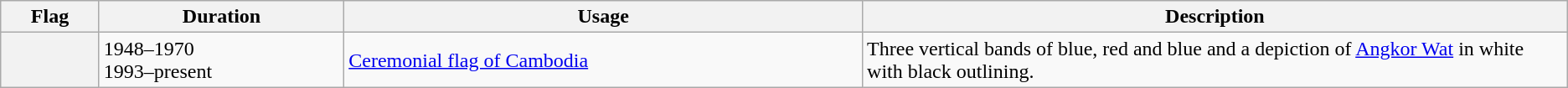<table class="wikitable">
<tr>
<th scope="col">Flag</th>
<th scope="col">Duration</th>
<th scope="col">Usage</th>
<th scope="col" style="width: 45%;">Description</th>
</tr>
<tr>
<th scope="row"></th>
<td>1948–1970<br>1993–present</td>
<td><a href='#'>Ceremonial flag of Cambodia</a></td>
<td>Three vertical bands of blue, red and blue and a depiction of <a href='#'>Angkor Wat</a> in white with black outlining.</td>
</tr>
</table>
